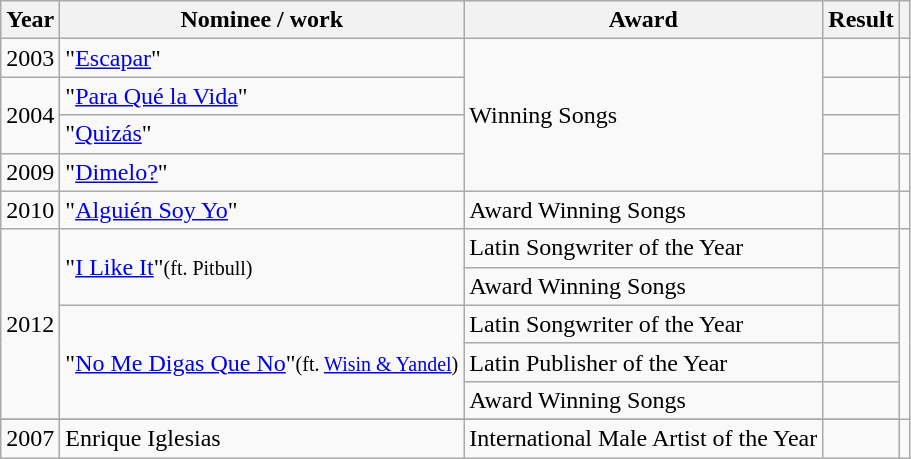<table class="wikitable">
<tr>
<th>Year</th>
<th>Nominee / work</th>
<th>Award</th>
<th>Result</th>
<th></th>
</tr>
<tr>
<td rowspan="1" align="center">2003</td>
<td>"<a href='#'>Escapar</a>"</td>
<td rowspan="4">Winning Songs</td>
<td></td>
<td></td>
</tr>
<tr>
<td rowspan="2" align="center">2004</td>
<td>"<a href='#'>Para Qué la Vida</a>"</td>
<td></td>
<td rowspan="2"></td>
</tr>
<tr>
<td>"<a href='#'>Quizás</a>"</td>
<td></td>
</tr>
<tr>
<td rowspan="1" align="center">2009</td>
<td>"<a href='#'>Dimelo?</a>"</td>
<td></td>
<td></td>
</tr>
<tr>
<td rowspan="1" align="center">2010</td>
<td>"<a href='#'>Alguién Soy Yo</a>"</td>
<td>Award Winning Songs</td>
<td></td>
<td></td>
</tr>
<tr>
<td rowspan="5" align="center">2012</td>
<td rowspan="2">"<a href='#'>I Like It</a>"<small>(ft. Pitbull)</small></td>
<td>Latin Songwriter of the Year</td>
<td></td>
<td rowspan="5"></td>
</tr>
<tr>
<td>Award Winning Songs</td>
<td></td>
</tr>
<tr>
<td rowspan="3">"<a href='#'>No Me Digas Que No</a>"<small>(ft. <a href='#'>Wisin & Yandel</a>)</small></td>
<td>Latin Songwriter of the Year</td>
<td></td>
</tr>
<tr>
<td>Latin Publisher of the Year</td>
<td></td>
</tr>
<tr>
<td>Award Winning Songs</td>
<td></td>
</tr>
<tr>
</tr>
<tr>
<td>2007</td>
<td>Enrique Iglesias</td>
<td>International Male Artist of the Year</td>
<td></td>
</tr>
</table>
